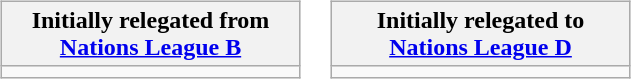<table>
<tr style="vertical-align:top">
<td><br><table class="wikitable" style="width:200px">
<tr>
<th>Initially relegated from<br><a href='#'>Nations League B</a></th>
</tr>
<tr>
<td></td>
</tr>
</table>
</td>
<td><br><table class="wikitable" style="width:200px">
<tr>
<th>Initially relegated to<br><a href='#'>Nations League D</a></th>
</tr>
<tr>
<td></td>
</tr>
</table>
</td>
</tr>
</table>
